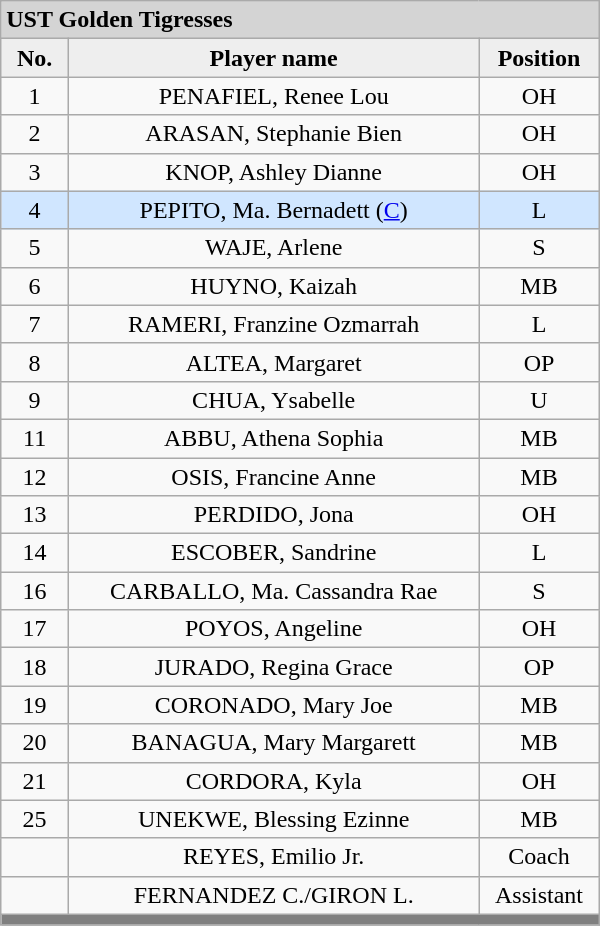<table class='wikitable mw-collapsible mw-collapsed' style='text-align: center; font-size: 100%; width: 400px; border: none;'>
<tr>
<th style="background:#D4D4D4; text-align:left;" colspan=3> UST Golden Tigresses</th>
</tr>
<tr style="background:#EEEEEE; font-weight:bold;">
<td width=5%>No.</td>
<td width=40%>Player name</td>
<td width=5%>Position</td>
</tr>
<tr>
<td>1</td>
<td>PENAFIEL, Renee Lou</td>
<td>OH</td>
</tr>
<tr>
<td>2</td>
<td>ARASAN, Stephanie Bien</td>
<td>OH</td>
</tr>
<tr>
<td>3</td>
<td>KNOP, Ashley Dianne</td>
<td>OH</td>
</tr>
<tr style="background: #D0E6FF">
<td>4</td>
<td>PEPITO, Ma. Bernadett (<a href='#'>C</a>)</td>
<td>L</td>
</tr>
<tr>
<td>5</td>
<td>WAJE, Arlene</td>
<td>S</td>
</tr>
<tr>
<td>6</td>
<td>HUYNO, Kaizah</td>
<td>MB</td>
</tr>
<tr>
<td>7</td>
<td>RAMERI, Franzine Ozmarrah</td>
<td>L</td>
</tr>
<tr>
<td>8</td>
<td>ALTEA, Margaret</td>
<td>OP</td>
</tr>
<tr>
<td>9</td>
<td>CHUA, Ysabelle</td>
<td>U</td>
</tr>
<tr>
<td>11</td>
<td>ABBU, Athena Sophia</td>
<td>MB</td>
</tr>
<tr>
<td>12</td>
<td>OSIS, Francine Anne</td>
<td>MB</td>
</tr>
<tr>
<td>13</td>
<td>PERDIDO, Jona</td>
<td>OH</td>
</tr>
<tr>
<td>14</td>
<td>ESCOBER, Sandrine</td>
<td>L</td>
</tr>
<tr>
<td>16</td>
<td>CARBALLO, Ma. Cassandra Rae</td>
<td>S</td>
</tr>
<tr>
<td>17</td>
<td>POYOS, Angeline</td>
<td>OH</td>
</tr>
<tr>
<td>18</td>
<td>JURADO, Regina Grace</td>
<td>OP</td>
</tr>
<tr>
<td>19</td>
<td>CORONADO, Mary Joe</td>
<td>MB</td>
</tr>
<tr>
<td>20</td>
<td>BANAGUA, Mary Margarett</td>
<td>MB</td>
</tr>
<tr>
<td>21</td>
<td>CORDORA, Kyla</td>
<td>OH</td>
</tr>
<tr>
<td>25</td>
<td>UNEKWE, Blessing Ezinne</td>
<td>MB</td>
</tr>
<tr>
<td></td>
<td>REYES, Emilio Jr.</td>
<td>Coach</td>
</tr>
<tr>
<td></td>
<td>FERNANDEZ C./GIRON L.</td>
<td>Assistant</td>
</tr>
<tr>
<th style='background: grey;' colspan=3></th>
</tr>
</table>
